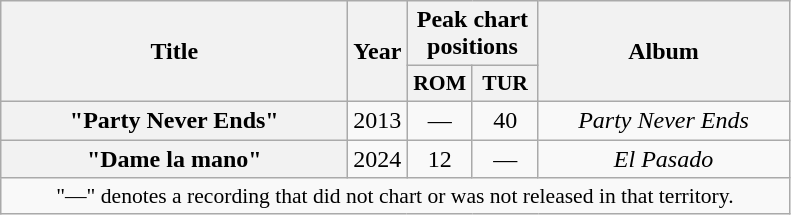<table class="wikitable plainrowheaders" style="text-align:center;">
<tr>
<th scope="col" rowspan="2" style="width:14em;">Title</th>
<th scope="col" rowspan="2" style="width:1em;">Year</th>
<th scope="col" colspan="2" style="width:5em;">Peak chart positions</th>
<th scope="col" rowspan="2" style="width:10em;">Album</th>
</tr>
<tr>
<th scope="col" style="width:2.5em;font-size:90%;">ROM<br></th>
<th scope="col" style="width:2.5em;font-size:90%;">TUR<br></th>
</tr>
<tr>
<th scope="row">"Party Never Ends"</th>
<td>2013</td>
<td>—</td>
<td>40</td>
<td><em>Party Never Ends</em></td>
</tr>
<tr>
<th scope="row">"Dame la mano"</th>
<td>2024</td>
<td>12</td>
<td>—</td>
<td><em>El Pasado</em></td>
</tr>
<tr>
<td colspan="5" style="font-size:90%">"—" denotes a recording that did not chart or was not released in that territory.</td>
</tr>
</table>
